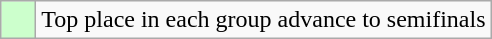<table class="wikitable">
<tr>
<td style="background:#cfc;">    </td>
<td>Top place in each group advance to semifinals</td>
</tr>
</table>
